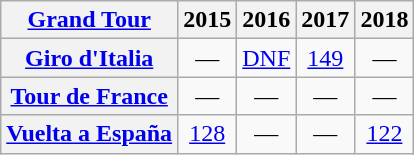<table class="wikitable plainrowheaders">
<tr>
<th scope="col"><a href='#'>Grand Tour</a></th>
<th scope="col">2015</th>
<th scope="col">2016</th>
<th scope="col">2017</th>
<th scope="col">2018</th>
</tr>
<tr style="text-align:center;">
<th scope="row"> <a href='#'>Giro d'Italia</a></th>
<td>—</td>
<td><a href='#'>DNF</a></td>
<td><a href='#'>149</a></td>
<td>—</td>
</tr>
<tr style="text-align:center;">
<th scope="row"> <a href='#'>Tour de France</a></th>
<td>—</td>
<td>—</td>
<td>—</td>
<td>—</td>
</tr>
<tr style="text-align:center;">
<th scope="row"> <a href='#'>Vuelta a España</a></th>
<td><a href='#'>128</a></td>
<td>—</td>
<td>—</td>
<td><a href='#'>122</a></td>
</tr>
</table>
